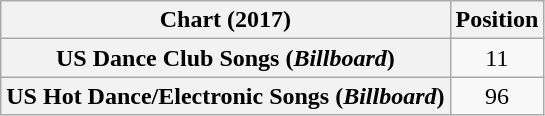<table class="wikitable plainrowheaders" style="text-align:center">
<tr>
<th scope="col">Chart (2017)</th>
<th scope="col">Position</th>
</tr>
<tr>
<th scope="row">US Dance Club Songs (<em>Billboard</em>)</th>
<td>11</td>
</tr>
<tr>
<th scope="row">US Hot Dance/Electronic Songs (<em>Billboard</em>)</th>
<td>96</td>
</tr>
</table>
